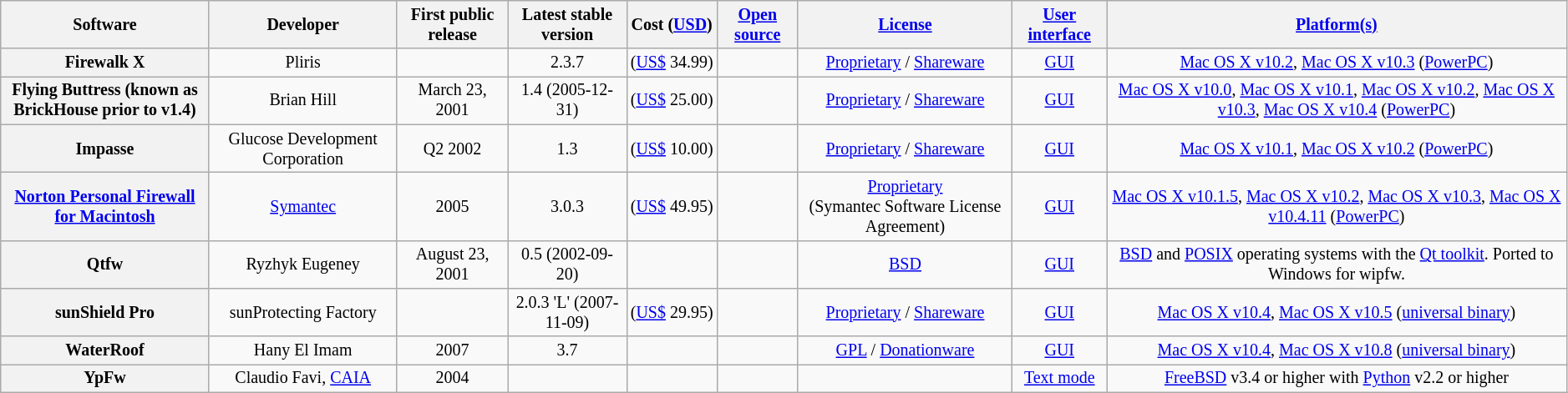<table class="wikitable sortable" style="font-size: smaller; text-align: center; width: auto;">
<tr>
<th style="width: 12em">Software</th>
<th>Developer</th>
<th>First public release</th>
<th>Latest stable version</th>
<th>Cost (<a href='#'>USD</a>)</th>
<th><a href='#'>Open source</a></th>
<th><a href='#'>License</a></th>
<th><a href='#'>User interface</a></th>
<th><a href='#'>Platform(s)</a></th>
</tr>
<tr>
<th>Firewalk X</th>
<td>Pliris</td>
<td></td>
<td>2.3.7</td>
<td> (<a href='#'>US$</a> 34.99)</td>
<td></td>
<td><a href='#'>Proprietary</a> / <a href='#'>Shareware</a></td>
<td><a href='#'>GUI</a></td>
<td><a href='#'>Mac OS X v10.2</a>, <a href='#'>Mac OS X v10.3</a> (<a href='#'>PowerPC</a>)</td>
</tr>
<tr>
<th>Flying Buttress (known as BrickHouse prior to v1.4)</th>
<td>Brian Hill</td>
<td>March 23, 2001</td>
<td>1.4 (2005-12-31)</td>
<td> (<a href='#'>US$</a> 25.00)</td>
<td></td>
<td><a href='#'>Proprietary</a> / <a href='#'>Shareware</a></td>
<td><a href='#'>GUI</a></td>
<td><a href='#'>Mac OS X v10.0</a>, <a href='#'>Mac OS X v10.1</a>, <a href='#'>Mac OS X v10.2</a>, <a href='#'>Mac OS X v10.3</a>, <a href='#'>Mac OS X v10.4</a> (<a href='#'>PowerPC</a>)</td>
</tr>
<tr>
<th>Impasse</th>
<td>Glucose Development Corporation</td>
<td>Q2 2002</td>
<td>1.3</td>
<td> (<a href='#'>US$</a> 10.00)</td>
<td></td>
<td><a href='#'>Proprietary</a> / <a href='#'>Shareware</a></td>
<td><a href='#'>GUI</a></td>
<td><a href='#'>Mac OS X v10.1</a>, <a href='#'>Mac OS X v10.2</a> (<a href='#'>PowerPC</a>)</td>
</tr>
<tr>
<th><a href='#'>Norton Personal Firewall for Macintosh</a></th>
<td><a href='#'>Symantec</a></td>
<td>2005</td>
<td>3.0.3</td>
<td> (<a href='#'>US$</a> 49.95)</td>
<td></td>
<td><a href='#'>Proprietary</a><br>(Symantec Software License Agreement)</td>
<td><a href='#'>GUI</a></td>
<td><a href='#'>Mac OS X v10.1.5</a>, <a href='#'>Mac OS X v10.2</a>, <a href='#'>Mac OS X v10.3</a>, <a href='#'>Mac OS X v10.4.11</a> (<a href='#'>PowerPC</a>)</td>
</tr>
<tr>
<th>Qtfw</th>
<td>Ryzhyk Eugeney</td>
<td>August 23, 2001</td>
<td>0.5 (2002-09-20)</td>
<td></td>
<td></td>
<td><a href='#'>BSD</a></td>
<td><a href='#'>GUI</a></td>
<td><a href='#'>BSD</a> and <a href='#'>POSIX</a> operating systems with the <a href='#'>Qt toolkit</a>. Ported to Windows for wipfw.</td>
</tr>
<tr>
<th>sunShield Pro</th>
<td>sunProtecting Factory</td>
<td></td>
<td>2.0.3 'L' (2007-11-09)</td>
<td> (<a href='#'>US$</a> 29.95)</td>
<td></td>
<td><a href='#'>Proprietary</a> / <a href='#'>Shareware</a></td>
<td><a href='#'>GUI</a></td>
<td><a href='#'>Mac OS X v10.4</a>, <a href='#'>Mac OS X v10.5</a> (<a href='#'>universal binary</a>)</td>
</tr>
<tr>
<th>WaterRoof</th>
<td>Hany El Imam</td>
<td>2007</td>
<td>3.7</td>
<td></td>
<td></td>
<td><a href='#'>GPL</a> / <a href='#'>Donationware</a></td>
<td><a href='#'>GUI</a></td>
<td><a href='#'>Mac OS X v10.4</a>, <a href='#'>Mac OS X v10.8</a> (<a href='#'>universal binary</a>)</td>
</tr>
<tr>
<th>YpFw</th>
<td>Claudio Favi, <a href='#'>CAIA</a></td>
<td>2004</td>
<td></td>
<td></td>
<td></td>
<td></td>
<td><a href='#'>Text mode</a></td>
<td><a href='#'>FreeBSD</a> v3.4 or higher with <a href='#'>Python</a> v2.2 or higher</td>
</tr>
</table>
